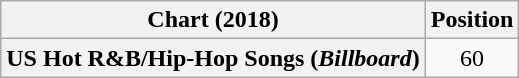<table class="wikitable plainrowheaders" style="text-align:center;">
<tr>
<th scope="col">Chart (2018)</th>
<th scope="col">Position</th>
</tr>
<tr>
<th scope="row">US Hot R&B/Hip-Hop Songs (<em>Billboard</em>)</th>
<td>60</td>
</tr>
</table>
